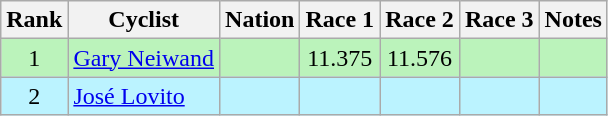<table class="wikitable sortable" style="text-align:center">
<tr>
<th>Rank</th>
<th>Cyclist</th>
<th>Nation</th>
<th>Race 1</th>
<th>Race 2</th>
<th>Race 3</th>
<th>Notes</th>
</tr>
<tr bgcolor=bbf3bb>
<td>1</td>
<td align=left><a href='#'>Gary Neiwand</a></td>
<td align=left></td>
<td>11.375</td>
<td>11.576</td>
<td></td>
<td></td>
</tr>
<tr bgcolor=bbf3ff>
<td>2</td>
<td align=left><a href='#'>José Lovito</a></td>
<td align=left></td>
<td></td>
<td></td>
<td></td>
<td></td>
</tr>
</table>
